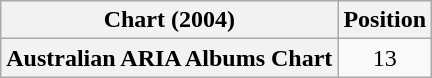<table class="wikitable plainrowheaders">
<tr>
<th scope="col">Chart (2004)</th>
<th scope="col">Position</th>
</tr>
<tr>
<th scope="row">Australian ARIA Albums Chart</th>
<td style="text-align:center;">13</td>
</tr>
</table>
